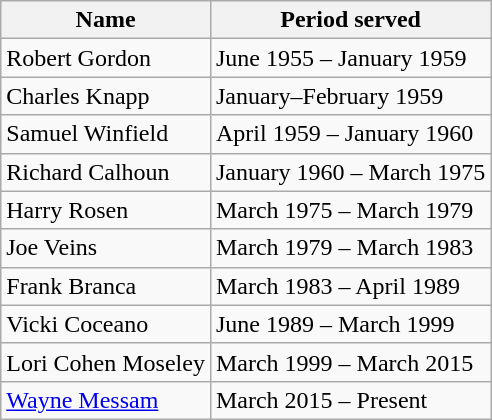<table class="wikitable mw-collapsible">
<tr>
<th scope="col">Name</th>
<th scope="col">Period served</th>
</tr>
<tr>
<td scope="row">Robert Gordon</td>
<td>June 1955 – January 1959</td>
</tr>
<tr>
<td scope="row">Charles Knapp</td>
<td>January–February 1959</td>
</tr>
<tr>
<td scope="row">Samuel Winfield</td>
<td>April 1959 – January 1960</td>
</tr>
<tr>
<td scope="row">Richard Calhoun</td>
<td>January 1960 – March 1975</td>
</tr>
<tr>
<td scope="row">Harry Rosen</td>
<td>March 1975 – March 1979</td>
</tr>
<tr>
<td scope="row">Joe Veins</td>
<td>March 1979 – March 1983</td>
</tr>
<tr>
<td scope="row">Frank Branca</td>
<td>March 1983 – April 1989</td>
</tr>
<tr>
<td scope="row">Vicki Coceano</td>
<td>June 1989 – March 1999</td>
</tr>
<tr>
<td scope="row">Lori Cohen Moseley</td>
<td>March 1999 – March 2015</td>
</tr>
<tr>
<td scope="row"><a href='#'>Wayne Messam</a></td>
<td>March 2015 – Present</td>
</tr>
</table>
